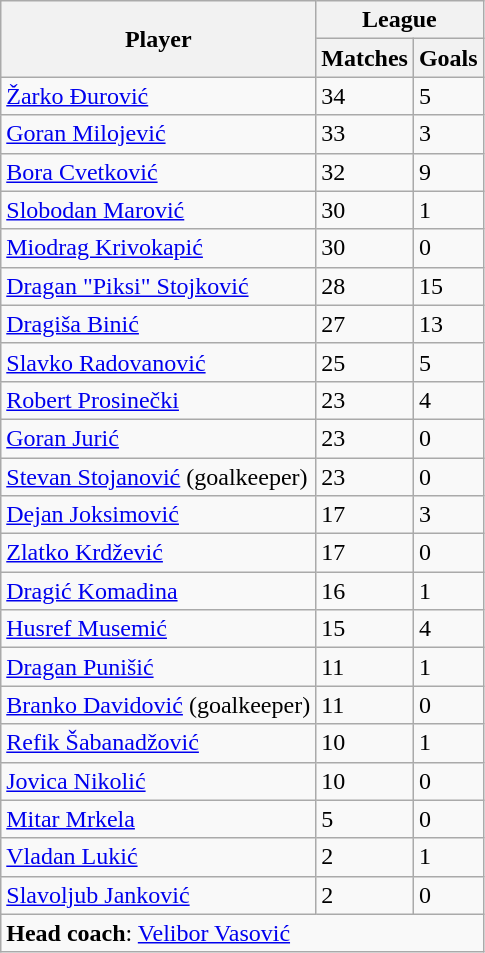<table class="wikitable sortable">
<tr>
<th rowspan=2>Player</th>
<th colspan=2>League</th>
</tr>
<tr>
<th>Matches</th>
<th>Goals</th>
</tr>
<tr>
<td> <a href='#'>Žarko Đurović</a></td>
<td>34</td>
<td>5</td>
</tr>
<tr>
<td> <a href='#'>Goran Milojević</a></td>
<td>33</td>
<td>3</td>
</tr>
<tr>
<td> <a href='#'>Bora Cvetković</a></td>
<td>32</td>
<td>9</td>
</tr>
<tr>
<td> <a href='#'>Slobodan Marović</a></td>
<td>30</td>
<td>1</td>
</tr>
<tr>
<td> <a href='#'>Miodrag Krivokapić</a></td>
<td>30</td>
<td>0</td>
</tr>
<tr>
<td> <a href='#'>Dragan "Piksi" Stojković</a></td>
<td>28</td>
<td>15</td>
</tr>
<tr>
<td> <a href='#'>Dragiša Binić</a></td>
<td>27</td>
<td>13</td>
</tr>
<tr>
<td> <a href='#'>Slavko Radovanović</a></td>
<td>25</td>
<td>5</td>
</tr>
<tr>
<td> <a href='#'>Robert Prosinečki</a></td>
<td>23</td>
<td>4</td>
</tr>
<tr>
<td> <a href='#'>Goran Jurić</a></td>
<td>23</td>
<td>0</td>
</tr>
<tr>
<td> <a href='#'>Stevan Stojanović</a> (goalkeeper)</td>
<td>23</td>
<td>0</td>
</tr>
<tr>
<td> <a href='#'>Dejan Joksimović</a></td>
<td>17</td>
<td>3</td>
</tr>
<tr>
<td> <a href='#'>Zlatko Krdžević</a></td>
<td>17</td>
<td>0</td>
</tr>
<tr>
<td> <a href='#'>Dragić Komadina</a></td>
<td>16</td>
<td>1</td>
</tr>
<tr>
<td> <a href='#'>Husref Musemić</a></td>
<td>15</td>
<td>4</td>
</tr>
<tr>
<td> <a href='#'>Dragan Punišić</a></td>
<td>11</td>
<td>1</td>
</tr>
<tr>
<td> <a href='#'>Branko Davidović</a> (goalkeeper)</td>
<td>11</td>
<td>0</td>
</tr>
<tr>
<td> <a href='#'>Refik Šabanadžović</a></td>
<td>10</td>
<td>1</td>
</tr>
<tr>
<td> <a href='#'>Jovica Nikolić</a></td>
<td>10</td>
<td>0</td>
</tr>
<tr>
<td> <a href='#'>Mitar Mrkela</a></td>
<td>5</td>
<td>0</td>
</tr>
<tr>
<td> <a href='#'>Vladan Lukić</a></td>
<td>2</td>
<td>1</td>
</tr>
<tr>
<td> <a href='#'>Slavoljub Janković</a></td>
<td>2</td>
<td>0</td>
</tr>
<tr class="sortbottom">
<td colspan=3><strong>Head coach</strong>: <a href='#'>Velibor Vasović</a></td>
</tr>
</table>
